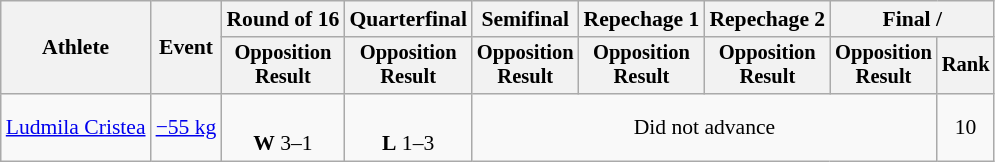<table class="wikitable" style="font-size:90%">
<tr>
<th rowspan="2">Athlete</th>
<th rowspan="2">Event</th>
<th>Round of 16</th>
<th>Quarterfinal</th>
<th>Semifinal</th>
<th>Repechage 1</th>
<th>Repechage 2</th>
<th colspan=2>Final / </th>
</tr>
<tr style="font-size: 95%">
<th>Opposition<br>Result</th>
<th>Opposition<br>Result</th>
<th>Opposition<br>Result</th>
<th>Opposition<br>Result</th>
<th>Opposition<br>Result</th>
<th>Opposition<br>Result</th>
<th>Rank</th>
</tr>
<tr align=center>
<td align=left><a href='#'>Ludmila Cristea</a></td>
<td align=left><a href='#'>−55 kg</a></td>
<td><br><strong>W</strong> 3–1 <sup></sup></td>
<td><br><strong>L</strong> 1–3 <sup></sup></td>
<td colspan=4>Did not advance</td>
<td>10</td>
</tr>
</table>
